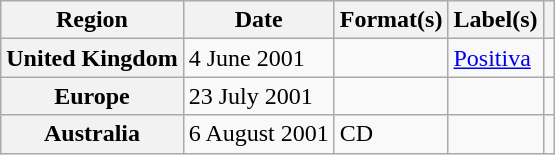<table class="wikitable plainrowheaders">
<tr>
<th scope="col">Region</th>
<th scope="col">Date</th>
<th scope="col">Format(s)</th>
<th scope="col">Label(s)</th>
<th scope="col"></th>
</tr>
<tr>
<th scope="row">United Kingdom</th>
<td>4 June 2001</td>
<td></td>
<td><a href='#'>Positiva</a></td>
<td align="center"></td>
</tr>
<tr>
<th scope="row">Europe</th>
<td>23 July 2001</td>
<td></td>
<td></td>
<td align="center"></td>
</tr>
<tr>
<th scope="row">Australia</th>
<td>6 August 2001</td>
<td>CD</td>
<td></td>
<td align="center"></td>
</tr>
</table>
